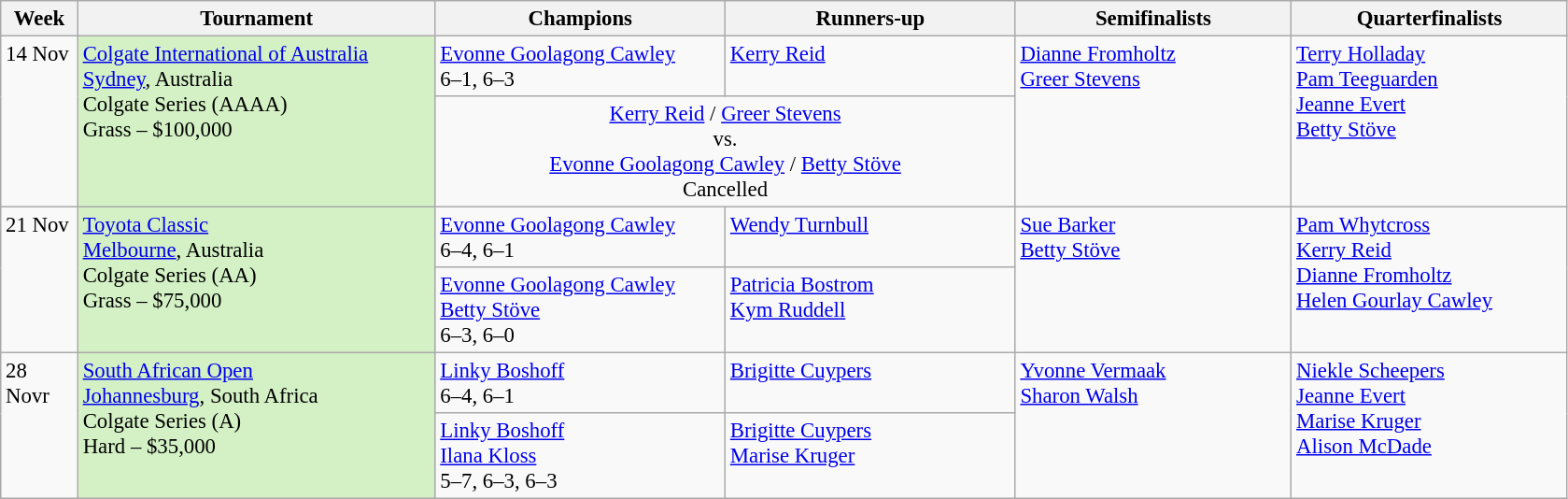<table class=wikitable style=font-size:95%>
<tr>
<th style="width:48px;">Week</th>
<th style="width:248px;">Tournament</th>
<th style="width:200px;">Champions</th>
<th style="width:200px;">Runners-up</th>
<th style="width:190px;">Semifinalists</th>
<th style="width:190px;">Quarterfinalists</th>
</tr>
<tr style="vertical-align: top;">
<td rowspan=2>14 Nov</td>
<td style="background:#D4F1C5;" rowspan="2"><a href='#'>Colgate International of Australia</a><br><a href='#'>Sydney</a>, Australia <br>Colgate Series (AAAA)<br>Grass – $100,000</td>
<td> <a href='#'>Evonne Goolagong Cawley</a> <br>6–1, 6–3</td>
<td> <a href='#'>Kerry Reid</a></td>
<td rowspan=2> <a href='#'>Dianne Fromholtz</a><br> <a href='#'>Greer Stevens</a></td>
<td rowspan=2> <a href='#'>Terry Holladay</a> <br>  <a href='#'>Pam Teeguarden</a><br>  <a href='#'>Jeanne Evert</a><br> <a href='#'>Betty Stöve</a></td>
</tr>
<tr style="vertical-align: top;">
<td colspan=2 align=center> <a href='#'>Kerry Reid</a> /  <a href='#'>Greer Stevens</a><br>vs.<br> <a href='#'>Evonne Goolagong Cawley</a> /   <a href='#'>Betty Stöve</a> <br> Cancelled</td>
</tr>
<tr style="vertical-align: top;">
<td rowspan=2>21 Nov</td>
<td style="background:#D4F1C5;" rowspan="2"><a href='#'>Toyota Classic</a><br><a href='#'>Melbourne</a>, Australia <br>Colgate Series (AA)<br>Grass – $75,000</td>
<td> <a href='#'>Evonne Goolagong Cawley</a> <br> 6–4, 6–1</td>
<td> <a href='#'>Wendy Turnbull</a></td>
<td rowspan=2> <a href='#'>Sue Barker</a><br> <a href='#'>Betty Stöve</a></td>
<td rowspan=2> <a href='#'>Pam Whytcross</a> <br>  <a href='#'>Kerry Reid</a><br>  <a href='#'>Dianne Fromholtz</a><br> <a href='#'>Helen Gourlay Cawley</a></td>
</tr>
<tr style="vertical-align: top;">
<td> <a href='#'>Evonne Goolagong Cawley</a> <br>  <a href='#'>Betty Stöve</a> <br>6–3, 6–0</td>
<td> <a href='#'>Patricia Bostrom</a> <br>  <a href='#'>Kym Ruddell</a></td>
</tr>
<tr style="vertical-align: top;">
<td rowspan=2>28 Novr</td>
<td style="background:#D4F1C5;" rowspan="2"><a href='#'>South African Open</a><br><a href='#'>Johannesburg</a>, South Africa<br>Colgate Series (A)<br>Hard – $35,000</td>
<td> <a href='#'>Linky Boshoff</a> <br> 6–4, 6–1</td>
<td> <a href='#'>Brigitte Cuypers</a></td>
<td rowspan=2> <a href='#'>Yvonne Vermaak</a><br> <a href='#'>Sharon Walsh</a></td>
<td rowspan=2> <a href='#'>Niekle Scheepers</a><br> <a href='#'>Jeanne Evert</a> <br>  <a href='#'>Marise Kruger</a> <br>  <a href='#'>Alison McDade</a></td>
</tr>
<tr style="vertical-align: top;">
<td> <a href='#'>Linky Boshoff</a> <br>  <a href='#'>Ilana Kloss</a> <br>5–7, 6–3, 6–3</td>
<td> <a href='#'>Brigitte Cuypers</a><br>  <a href='#'>Marise Kruger</a></td>
</tr>
</table>
